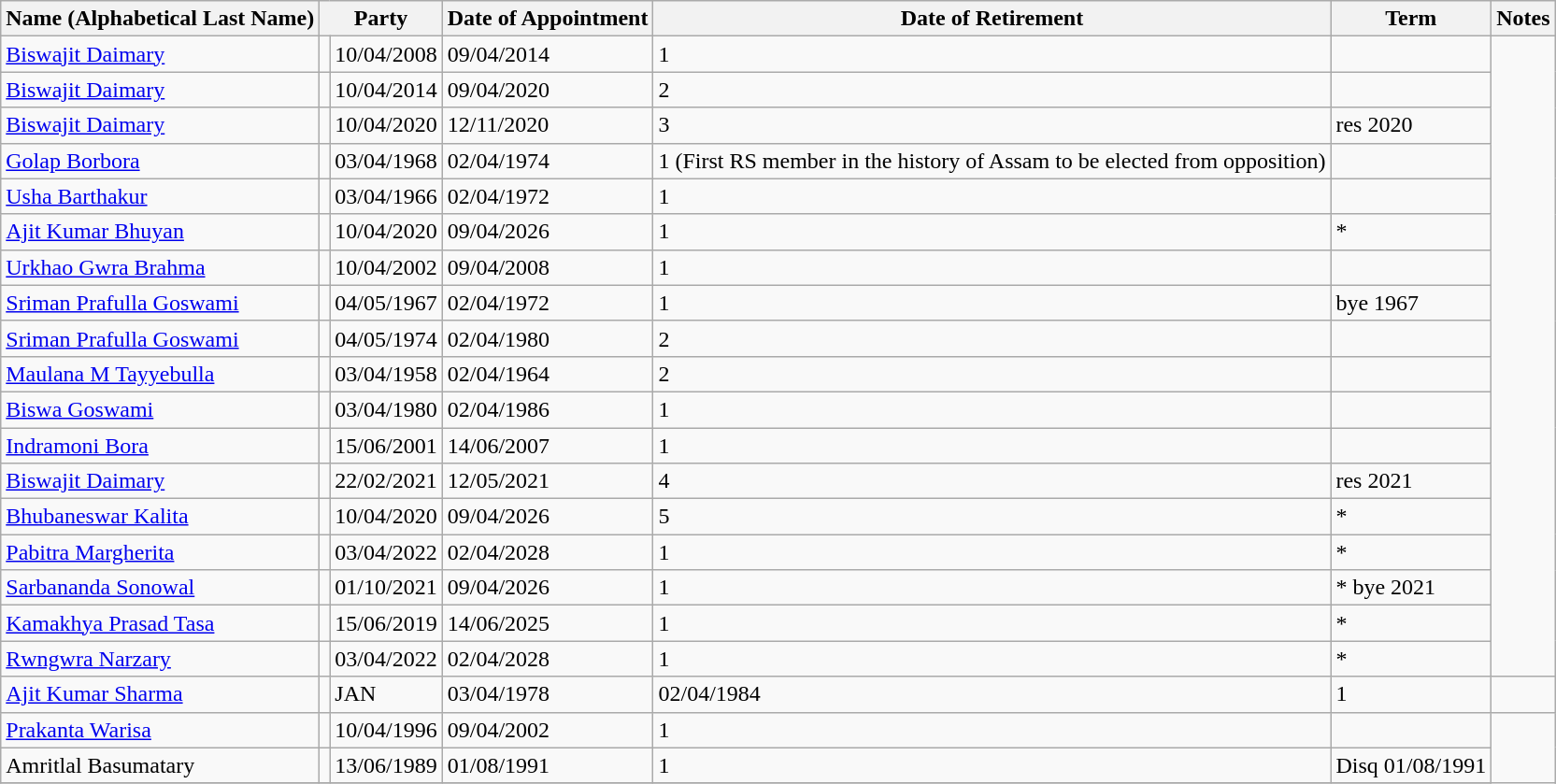<table class="wikitable sortable">
<tr>
<th>Name (Alphabetical Last Name)</th>
<th colspan=2>Party</th>
<th>Date of Appointment</th>
<th>Date of Retirement</th>
<th>Term</th>
<th>Notes</th>
</tr>
<tr>
<td><a href='#'>Biswajit Daimary</a></td>
<td></td>
<td>10/04/2008</td>
<td>09/04/2014</td>
<td>1</td>
<td></td>
</tr>
<tr>
<td><a href='#'>Biswajit Daimary</a></td>
<td></td>
<td>10/04/2014</td>
<td>09/04/2020</td>
<td>2</td>
<td></td>
</tr>
<tr>
<td><a href='#'>Biswajit Daimary</a></td>
<td></td>
<td>10/04/2020</td>
<td>12/11/2020</td>
<td>3</td>
<td>res 2020</td>
</tr>
<tr>
<td><a href='#'>Golap Borbora</a></td>
<td></td>
<td>03/04/1968</td>
<td>02/04/1974</td>
<td>1 (First RS member in the history of Assam to be elected from opposition)</td>
<td></td>
</tr>
<tr>
<td><a href='#'>Usha Barthakur</a></td>
<td></td>
<td>03/04/1966</td>
<td>02/04/1972</td>
<td>1</td>
<td></td>
</tr>
<tr>
<td><a href='#'>Ajit Kumar Bhuyan</a></td>
<td></td>
<td>10/04/2020</td>
<td>09/04/2026</td>
<td>1</td>
<td>*</td>
</tr>
<tr>
<td><a href='#'>Urkhao Gwra Brahma</a></td>
<td></td>
<td>10/04/2002</td>
<td>09/04/2008</td>
<td>1</td>
<td></td>
</tr>
<tr>
<td><a href='#'>Sriman Prafulla Goswami</a></td>
<td></td>
<td>04/05/1967</td>
<td>02/04/1972</td>
<td>1</td>
<td>bye 1967</td>
</tr>
<tr>
<td><a href='#'>Sriman Prafulla Goswami</a></td>
<td></td>
<td>04/05/1974</td>
<td>02/04/1980</td>
<td>2</td>
<td></td>
</tr>
<tr>
<td><a href='#'>Maulana M Tayyebulla</a></td>
<td></td>
<td>03/04/1958</td>
<td>02/04/1964</td>
<td>2</td>
<td></td>
</tr>
<tr>
<td><a href='#'>Biswa Goswami</a></td>
<td></td>
<td>03/04/1980</td>
<td>02/04/1986</td>
<td>1</td>
<td></td>
</tr>
<tr>
<td><a href='#'>Indramoni Bora</a></td>
<td></td>
<td>15/06/2001</td>
<td>14/06/2007</td>
<td>1</td>
<td></td>
</tr>
<tr>
<td><a href='#'>Biswajit Daimary</a></td>
<td></td>
<td>22/02/2021</td>
<td>12/05/2021</td>
<td>4</td>
<td>res 2021</td>
</tr>
<tr>
<td><a href='#'>Bhubaneswar Kalita</a></td>
<td></td>
<td>10/04/2020</td>
<td>09/04/2026</td>
<td>5</td>
<td>*</td>
</tr>
<tr>
<td><a href='#'>Pabitra Margherita</a></td>
<td></td>
<td>03/04/2022</td>
<td>02/04/2028</td>
<td>1</td>
<td>*</td>
</tr>
<tr>
<td><a href='#'>Sarbananda Sonowal</a></td>
<td></td>
<td>01/10/2021</td>
<td>09/04/2026</td>
<td>1</td>
<td>* bye 2021 </td>
</tr>
<tr>
<td><a href='#'>Kamakhya Prasad Tasa</a></td>
<td></td>
<td>15/06/2019</td>
<td>14/06/2025</td>
<td>1</td>
<td>*</td>
</tr>
<tr>
<td><a href='#'>Rwngwra Narzary</a></td>
<td></td>
<td>03/04/2022</td>
<td>02/04/2028</td>
<td>1</td>
<td>*</td>
</tr>
<tr>
<td><a href='#'>Ajit Kumar Sharma</a></td>
<td></td>
<td>JAN</td>
<td>03/04/1978</td>
<td>02/04/1984</td>
<td>1</td>
<td></td>
</tr>
<tr>
<td><a href='#'>Prakanta Warisa</a></td>
<td></td>
<td>10/04/1996</td>
<td>09/04/2002</td>
<td>1</td>
<td></td>
</tr>
<tr>
<td>Amritlal Basumatary</td>
<td></td>
<td>13/06/1989</td>
<td>01/08/1991</td>
<td>1</td>
<td>Disq 01/08/1991</td>
</tr>
<tr>
</tr>
</table>
